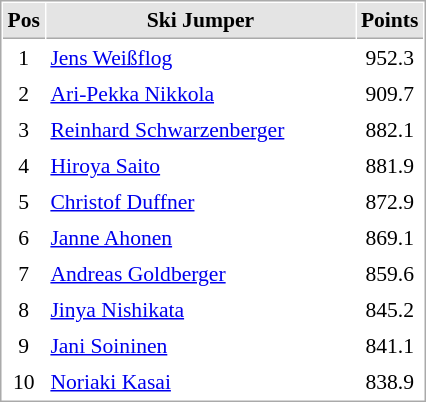<table cellspacing="1" cellpadding="3" style="border:1px solid #AAAAAA;font-size:90%">
<tr bgcolor="#E4E4E4">
<th style="border-bottom:1px solid #AAAAAA" width=10>Pos</th>
<th style="border-bottom:1px solid #AAAAAA" width=200>Ski Jumper</th>
<th style="border-bottom:1px solid #AAAAAA" width=20>Points</th>
</tr>
<tr align="center">
<td>1</td>
<td align="left"> <a href='#'>Jens Weißflog</a></td>
<td>952.3</td>
</tr>
<tr align="center">
<td>2</td>
<td align="left"> <a href='#'>Ari-Pekka Nikkola</a></td>
<td>909.7</td>
</tr>
<tr align="center">
<td>3</td>
<td align="left"> <a href='#'>Reinhard Schwarzenberger</a></td>
<td>882.1</td>
</tr>
<tr align="center">
<td>4</td>
<td align="left"> <a href='#'>Hiroya Saito</a></td>
<td>881.9</td>
</tr>
<tr align="center">
<td>5</td>
<td align="left"> <a href='#'>Christof Duffner</a></td>
<td>872.9</td>
</tr>
<tr align="center">
<td>6</td>
<td align="left"> <a href='#'>Janne Ahonen</a></td>
<td>869.1</td>
</tr>
<tr align="center">
<td>7</td>
<td align="left"> <a href='#'>Andreas Goldberger</a></td>
<td>859.6</td>
</tr>
<tr align="center">
<td>8</td>
<td align="left"> <a href='#'>Jinya Nishikata</a></td>
<td>845.2</td>
</tr>
<tr align="center">
<td>9</td>
<td align="left"> <a href='#'>Jani Soininen</a></td>
<td>841.1</td>
</tr>
<tr align="center">
<td>10</td>
<td align="left"> <a href='#'>Noriaki Kasai</a></td>
<td>838.9</td>
</tr>
</table>
